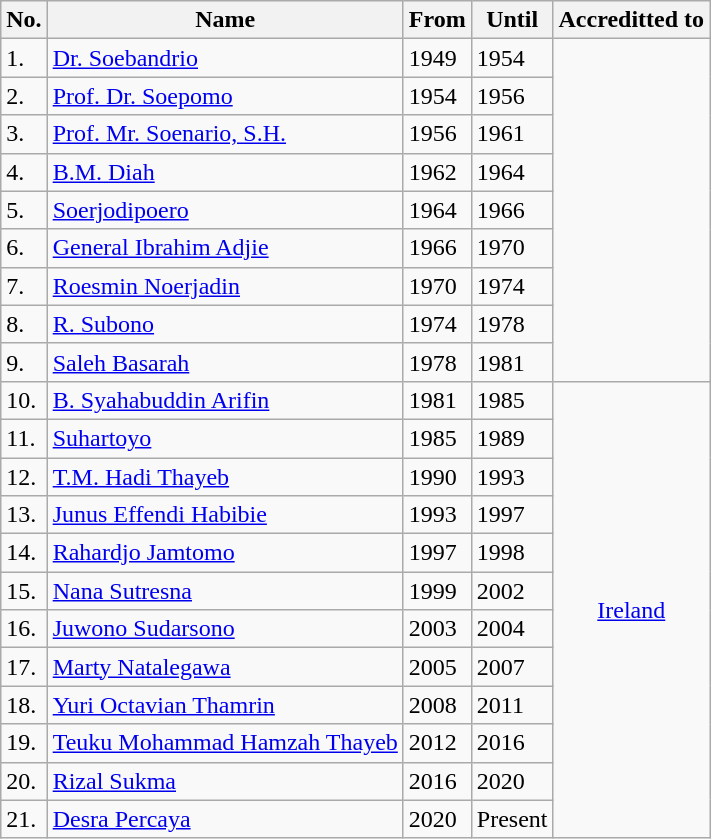<table class="wikitable">
<tr>
<th>No.</th>
<th>Name</th>
<th>From</th>
<th>Until</th>
<th>Accreditted to</th>
</tr>
<tr>
<td>1.</td>
<td><a href='#'>Dr. Soebandrio</a></td>
<td>1949</td>
<td>1954</td>
</tr>
<tr>
<td>2.</td>
<td><a href='#'>Prof. Dr. Soepomo</a></td>
<td>1954</td>
<td>1956</td>
</tr>
<tr>
<td>3.</td>
<td><a href='#'>Prof. Mr. Soenario, S.H.</a></td>
<td>1956</td>
<td>1961</td>
</tr>
<tr>
<td>4.</td>
<td><a href='#'>B.M. Diah</a></td>
<td>1962</td>
<td>1964</td>
</tr>
<tr>
<td>5.</td>
<td><a href='#'>Soerjodipoero</a></td>
<td>1964</td>
<td>1966</td>
</tr>
<tr>
<td>6.</td>
<td><a href='#'>General Ibrahim Adjie</a></td>
<td>1966</td>
<td>1970</td>
</tr>
<tr>
<td>7.</td>
<td><a href='#'>Roesmin Noerjadin</a></td>
<td>1970</td>
<td>1974</td>
</tr>
<tr>
<td>8.</td>
<td><a href='#'>R. Subono</a></td>
<td>1974</td>
<td>1978</td>
</tr>
<tr>
<td>9.</td>
<td><a href='#'>Saleh Basarah</a></td>
<td>1978</td>
<td>1981</td>
</tr>
<tr>
<td>10.</td>
<td><a href='#'>B. Syahabuddin Arifin</a></td>
<td>1981</td>
<td>1985</td>
<td rowspan="12" align=center><a href='#'>Ireland</a></td>
</tr>
<tr>
<td>11.</td>
<td><a href='#'>Suhartoyo</a></td>
<td>1985</td>
<td>1989</td>
</tr>
<tr>
<td>12.</td>
<td><a href='#'>T.M. Hadi Thayeb</a></td>
<td>1990</td>
<td>1993</td>
</tr>
<tr>
<td>13.</td>
<td><a href='#'>Junus Effendi Habibie</a></td>
<td>1993</td>
<td>1997</td>
</tr>
<tr>
<td>14.</td>
<td><a href='#'>Rahardjo Jamtomo</a></td>
<td>1997</td>
<td>1998</td>
</tr>
<tr>
<td>15.</td>
<td><a href='#'>Nana Sutresna</a></td>
<td>1999</td>
<td>2002</td>
</tr>
<tr>
<td>16.</td>
<td><a href='#'>Juwono Sudarsono</a></td>
<td>2003</td>
<td>2004</td>
</tr>
<tr>
<td>17.</td>
<td><a href='#'>Marty Natalegawa</a></td>
<td>2005</td>
<td>2007</td>
</tr>
<tr>
<td>18.</td>
<td><a href='#'>Yuri Octavian Thamrin</a></td>
<td>2008</td>
<td>2011</td>
</tr>
<tr>
<td>19.</td>
<td><a href='#'>Teuku Mohammad Hamzah Thayeb</a></td>
<td>2012</td>
<td>2016</td>
</tr>
<tr>
<td>20.</td>
<td><a href='#'>Rizal Sukma</a></td>
<td>2016</td>
<td>2020</td>
</tr>
<tr>
<td>21.</td>
<td><a href='#'>Desra Percaya</a></td>
<td>2020</td>
<td>Present</td>
</tr>
</table>
